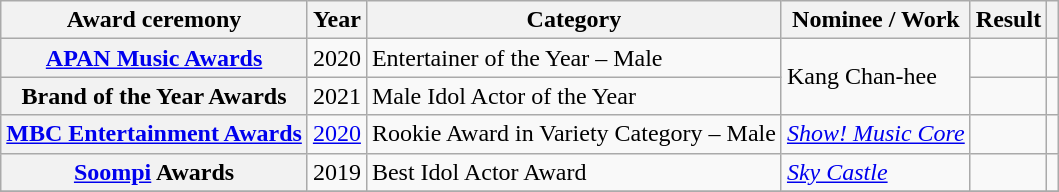<table class="wikitable plainrowheaders sortable">
<tr>
<th scope="col">Award ceremony</th>
<th scope="col">Year</th>
<th scope="col">Category</th>
<th scope="col">Nominee / Work</th>
<th scope="col">Result</th>
<th scope="col" class="unsortable"></th>
</tr>
<tr>
<th scope="row"><a href='#'>APAN Music Awards</a></th>
<td style="text-align:center">2020</td>
<td>Entertainer of the Year – Male</td>
<td rowspan="2">Kang Chan-hee</td>
<td></td>
<td></td>
</tr>
<tr>
<th scope="row">Brand of the Year Awards</th>
<td style="text-align:center">2021</td>
<td>Male Idol Actor of the Year</td>
<td></td>
<td style="text-align:center"></td>
</tr>
<tr>
<th scope="row"><a href='#'>MBC Entertainment Awards</a></th>
<td style="text-align:center"><a href='#'>2020</a></td>
<td>Rookie Award in Variety Category – Male</td>
<td><em><a href='#'>Show! Music Core</a></em></td>
<td></td>
<td style="text-align:center"></td>
</tr>
<tr>
<th scope="row"><a href='#'>Soompi</a> Awards</th>
<td style="text-align:center">2019</td>
<td>Best Idol Actor Award</td>
<td><em><a href='#'>Sky Castle</a></em></td>
<td></td>
<td style="text-align:center" rowspan="1"></td>
</tr>
<tr>
</tr>
</table>
